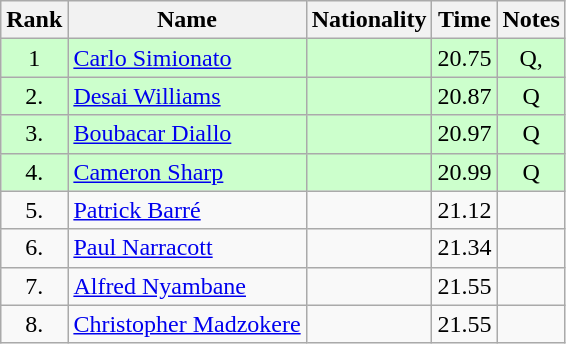<table class="wikitable sortable" style="text-align:center">
<tr>
<th>Rank</th>
<th>Name</th>
<th>Nationality</th>
<th>Time</th>
<th>Notes</th>
</tr>
<tr style="background:#ccffcc;">
<td align="center">1</td>
<td align=left><a href='#'>Carlo Simionato</a></td>
<td align=left></td>
<td align="center">20.75</td>
<td>Q, </td>
</tr>
<tr style="background:#ccffcc;">
<td align="center">2.</td>
<td align=left><a href='#'>Desai Williams</a></td>
<td align=left></td>
<td align="center">20.87</td>
<td>Q</td>
</tr>
<tr style="background:#ccffcc;">
<td align="center">3.</td>
<td align=left><a href='#'>Boubacar Diallo</a></td>
<td align=left></td>
<td align="center">20.97</td>
<td>Q</td>
</tr>
<tr style="background:#ccffcc;">
<td align="center">4.</td>
<td align=left><a href='#'>Cameron Sharp</a></td>
<td align=left></td>
<td align="center">20.99</td>
<td>Q</td>
</tr>
<tr>
<td align="center">5.</td>
<td align=left><a href='#'>Patrick Barré</a></td>
<td align=left></td>
<td align="center">21.12</td>
<td></td>
</tr>
<tr>
<td align="center">6.</td>
<td align=left><a href='#'>Paul Narracott</a></td>
<td align=left></td>
<td align="center">21.34</td>
<td></td>
</tr>
<tr>
<td align="center">7.</td>
<td align=left><a href='#'>Alfred Nyambane</a></td>
<td align=left></td>
<td align="center">21.55</td>
<td></td>
</tr>
<tr>
<td align="center">8.</td>
<td align=left><a href='#'>Christopher Madzokere</a></td>
<td align=left></td>
<td align="center">21.55</td>
<td></td>
</tr>
</table>
